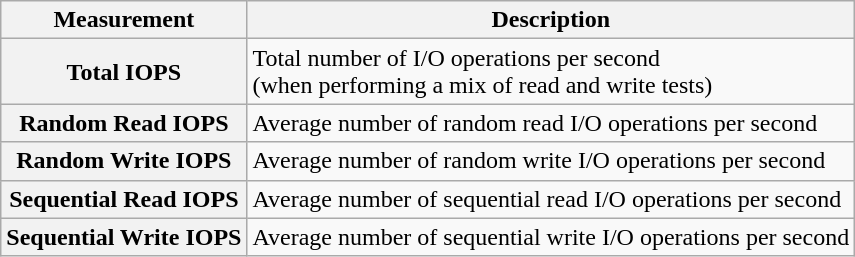<table class="wikitable">
<tr>
<th scope="col">Measurement</th>
<th scope="col">Description</th>
</tr>
<tr>
<th scope="row" >Total IOPS</th>
<td>Total number of I/O operations per second<br>(when performing a mix of read and write tests)</td>
</tr>
<tr>
<th scope="row" >Random Read IOPS</th>
<td>Average number of random read I/O operations per second</td>
</tr>
<tr>
<th scope="row" >Random Write IOPS</th>
<td>Average number of random write I/O operations per second</td>
</tr>
<tr>
<th scope="row" >Sequential Read IOPS</th>
<td>Average number of sequential read I/O operations per second</td>
</tr>
<tr>
<th scope="row" >Sequential Write IOPS</th>
<td>Average number of sequential write I/O operations per second</td>
</tr>
</table>
